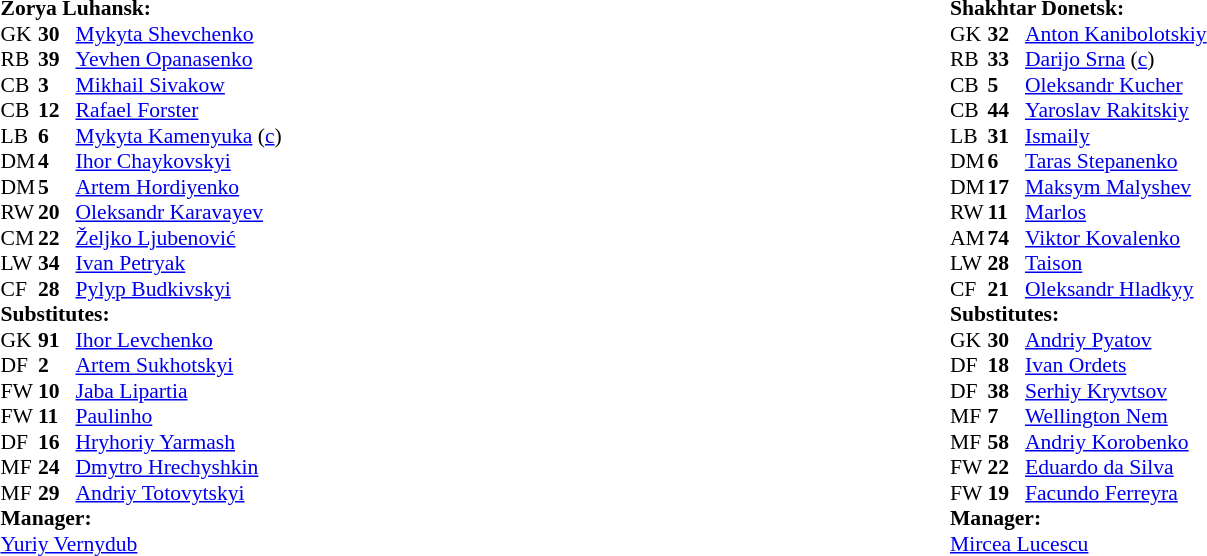<table width="100%">
<tr>
<td valign="top" width="50%"><br><table style="font-size: 90%" cellspacing="0" cellpadding="0" align=left>
<tr>
<td colspan="4"><strong>Zorya Luhansk:</strong></td>
</tr>
<tr>
<th width=25></th>
<th width=25></th>
</tr>
<tr>
<td>GK</td>
<td><strong>30</strong></td>
<td> <a href='#'>Mykyta Shevchenko</a></td>
<td></td>
</tr>
<tr>
<td>RB</td>
<td><strong>39</strong></td>
<td> <a href='#'>Yevhen Opanasenko</a></td>
<td></td>
</tr>
<tr>
<td>CB</td>
<td><strong>3</strong></td>
<td> <a href='#'>Mikhail Sivakow</a></td>
<td></td>
</tr>
<tr>
<td>CB</td>
<td><strong>12</strong></td>
<td> <a href='#'>Rafael Forster</a></td>
<td></td>
</tr>
<tr>
<td>LB</td>
<td><strong>6</strong></td>
<td> <a href='#'>Mykyta Kamenyuka</a> (<a href='#'>c</a>)</td>
<td></td>
</tr>
<tr>
<td>DM</td>
<td><strong>4</strong></td>
<td> <a href='#'>Ihor Chaykovskyi</a></td>
<td></td>
</tr>
<tr>
<td>DM</td>
<td><strong>5</strong></td>
<td> <a href='#'>Artem Hordiyenko</a></td>
<td></td>
</tr>
<tr>
<td>RW</td>
<td><strong>20</strong></td>
<td> <a href='#'>Oleksandr Karavayev</a></td>
<td></td>
</tr>
<tr>
<td>CM</td>
<td><strong>22</strong></td>
<td> <a href='#'>Željko Ljubenović</a></td>
<td></td>
</tr>
<tr>
<td>LW</td>
<td><strong>34</strong></td>
<td> <a href='#'>Ivan Petryak</a></td>
<td></td>
</tr>
<tr>
<td>CF</td>
<td><strong>28</strong></td>
<td> <a href='#'>Pylyp Budkivskyi</a></td>
<td></td>
</tr>
<tr>
<td colspan=3><strong>Substitutes:</strong></td>
</tr>
<tr>
<td>GK</td>
<td><strong>91</strong></td>
<td> <a href='#'>Ihor Levchenko</a></td>
<td></td>
</tr>
<tr>
<td>DF</td>
<td><strong>2</strong></td>
<td> <a href='#'>Artem Sukhotskyi </a></td>
<td></td>
</tr>
<tr>
<td>FW</td>
<td><strong>10</strong></td>
<td> <a href='#'>Jaba Lipartia</a></td>
<td></td>
</tr>
<tr>
<td>FW</td>
<td><strong>11</strong></td>
<td> <a href='#'>Paulinho</a></td>
<td></td>
</tr>
<tr>
<td>DF</td>
<td><strong>16</strong></td>
<td> <a href='#'>Hryhoriy Yarmash</a></td>
<td> </td>
</tr>
<tr>
<td>MF</td>
<td><strong>24</strong></td>
<td> <a href='#'>Dmytro Hrechyshkin</a></td>
<td></td>
</tr>
<tr>
<td>MF</td>
<td><strong>29</strong></td>
<td> <a href='#'>Andriy Totovytskyi</a></td>
<td></td>
</tr>
<tr>
<td colspan=4><strong>Manager:</strong></td>
</tr>
<tr>
<td colspan="4"> <a href='#'>Yuriy Vernydub</a></td>
</tr>
<tr>
</tr>
</table>
</td>
<td valign="top"></td>
<td valign="top" width="50%"><br><table style="font-size: 90%" cellspacing="0" cellpadding="0" align=left>
<tr>
<td colspan="4"><strong>Shakhtar Donetsk:</strong></td>
</tr>
<tr>
<th width=25></th>
<th width=25></th>
</tr>
<tr>
<td>GK</td>
<td><strong>32</strong></td>
<td> <a href='#'>Anton Kanibolotskiy</a></td>
<td></td>
</tr>
<tr>
<td>RB</td>
<td><strong>33</strong></td>
<td> <a href='#'>Darijo Srna</a> (<a href='#'>c</a>)</td>
<td></td>
</tr>
<tr>
<td>CB</td>
<td><strong>5</strong></td>
<td> <a href='#'>Oleksandr Kucher</a></td>
<td></td>
</tr>
<tr>
<td>CB</td>
<td><strong>44</strong></td>
<td> <a href='#'>Yaroslav Rakitskiy</a></td>
<td></td>
</tr>
<tr>
<td>LB</td>
<td><strong>31</strong></td>
<td> <a href='#'>Ismaily</a></td>
<td></td>
</tr>
<tr>
<td>DM</td>
<td><strong>6</strong></td>
<td> <a href='#'>Taras Stepanenko</a></td>
<td></td>
</tr>
<tr>
<td>DM</td>
<td><strong>17</strong></td>
<td> <a href='#'>Maksym Malyshev</a></td>
<td></td>
</tr>
<tr>
<td>RW</td>
<td><strong>11</strong></td>
<td> <a href='#'>Marlos</a></td>
<td></td>
</tr>
<tr>
<td>AM</td>
<td><strong>74</strong></td>
<td> <a href='#'>Viktor Kovalenko</a></td>
<td></td>
</tr>
<tr>
<td>LW</td>
<td><strong>28</strong></td>
<td> <a href='#'>Taison</a></td>
<td></td>
</tr>
<tr>
<td>CF</td>
<td><strong>21</strong></td>
<td> <a href='#'>Oleksandr Hladkyy</a></td>
<td></td>
</tr>
<tr>
<td colspan=3><strong>Substitutes:</strong></td>
</tr>
<tr>
<td>GK</td>
<td><strong>30</strong></td>
<td> <a href='#'>Andriy Pyatov</a></td>
</tr>
<tr>
<td>DF</td>
<td><strong>18</strong></td>
<td> <a href='#'>Ivan Ordets</a></td>
<td></td>
</tr>
<tr>
<td>DF</td>
<td><strong>38</strong></td>
<td> <a href='#'>Serhiy Kryvtsov</a></td>
<td></td>
</tr>
<tr>
<td>MF</td>
<td><strong>7</strong></td>
<td> <a href='#'>Wellington Nem</a></td>
<td></td>
</tr>
<tr>
<td>MF</td>
<td><strong>58</strong></td>
<td> <a href='#'>Andriy Korobenko</a></td>
<td></td>
</tr>
<tr>
<td>FW</td>
<td><strong>22</strong></td>
<td> <a href='#'>Eduardo da Silva</a></td>
<td></td>
</tr>
<tr>
<td>FW</td>
<td><strong>19</strong></td>
<td> <a href='#'>Facundo Ferreyra</a></td>
<td></td>
</tr>
<tr>
<td colspan=4><strong>Manager:</strong></td>
</tr>
<tr>
<td colspan="4"> <a href='#'>Mircea Lucescu</a></td>
</tr>
<tr>
</tr>
</table>
</td>
</tr>
</table>
